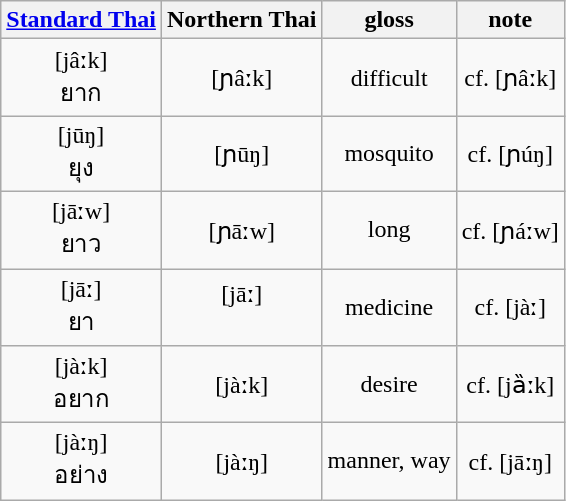<table class="wikitable" style="text-align:center">
<tr>
<th><a href='#'>Standard Thai</a></th>
<th>Northern Thai</th>
<th>gloss</th>
<th>note</th>
</tr>
<tr>
<td>[jâːk]<br>ยาก</td>
<td>[ɲâːk]<br></td>
<td>difficult</td>
<td>cf.  [ɲâːk]</td>
</tr>
<tr>
<td>[jūŋ]<br>ยุง</td>
<td>[ɲūŋ]<br></td>
<td>mosquito</td>
<td>cf.  [ɲúŋ]</td>
</tr>
<tr>
<td>[jāːw]<br>ยาว</td>
<td>[ɲāːw]<br></td>
<td>long</td>
<td>cf.  [ɲáːw]</td>
</tr>
<tr>
<td>[jāː]<br>ยา</td>
<td>[jāː]<br><br></td>
<td>medicine</td>
<td>cf.  [jàː]</td>
</tr>
<tr>
<td>[jàːk]<br>อยาก</td>
<td>[jàːk]<br></td>
<td>desire</td>
<td>cf.  [jȁːk]</td>
</tr>
<tr>
<td>[jàːŋ]<br>อย่าง</td>
<td>[jàːŋ]<br></td>
<td>manner, way</td>
<td>cf.  [jāːŋ]</td>
</tr>
</table>
